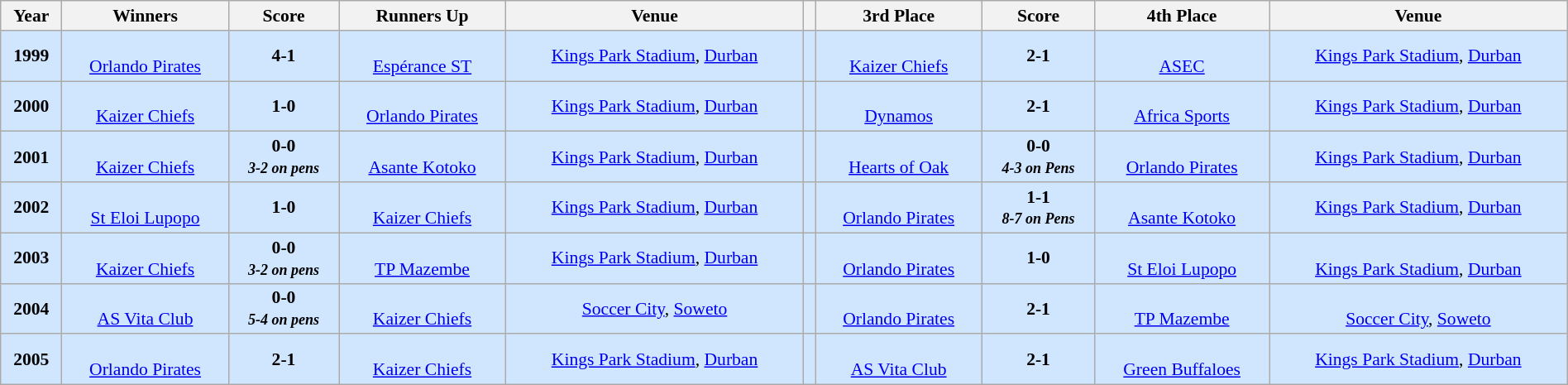<table class="wikitable" style="font-size:90%; width: 100%; text-align: center;">
<tr>
<th>Year</th>
<th>Winners</th>
<th>Score</th>
<th>Runners Up</th>
<th>Venue</th>
<th></th>
<th>3rd Place</th>
<th>Score</th>
<th>4th Place</th>
<th>Venue</th>
</tr>
<tr style="background: #D0E6FF;">
<td><strong>1999</strong></td>
<td><br><a href='#'>Orlando Pirates</a></td>
<td><strong>4-1</strong></td>
<td><br><a href='#'>Espérance ST</a></td>
<td><a href='#'>Kings Park Stadium</a>, <a href='#'>Durban</a></td>
<td></td>
<td><br><a href='#'>Kaizer Chiefs</a></td>
<td><strong>2-1</strong></td>
<td><br><a href='#'>ASEC</a></td>
<td><a href='#'>Kings Park Stadium</a>, <a href='#'>Durban</a></td>
</tr>
<tr style="background: #D0E6FF;">
<td><strong>2000</strong></td>
<td><br><a href='#'>Kaizer Chiefs</a></td>
<td><strong>1-0</strong></td>
<td><br><a href='#'>Orlando Pirates</a></td>
<td><a href='#'>Kings Park Stadium</a>, <a href='#'>Durban</a></td>
<td></td>
<td><br><a href='#'>Dynamos</a></td>
<td><strong>2-1</strong></td>
<td><br><a href='#'>Africa Sports</a></td>
<td><a href='#'>Kings Park Stadium</a>, <a href='#'>Durban</a></td>
</tr>
<tr style="background: #D0E6FF;">
<td><strong>2001</strong></td>
<td><br><a href='#'>Kaizer Chiefs</a></td>
<td><strong>0-0<br><small><em>3-2 on pens</em></small></strong></td>
<td><br><a href='#'>Asante Kotoko</a></td>
<td><a href='#'>Kings Park Stadium</a>, <a href='#'>Durban</a></td>
<td></td>
<td><br><a href='#'>Hearts of Oak</a></td>
<td><strong>0-0<br><small><em>4-3 on Pens</em></small></strong></td>
<td><br><a href='#'>Orlando Pirates</a></td>
<td><a href='#'>Kings Park Stadium</a>, <a href='#'>Durban</a></td>
</tr>
<tr style="background: #D0E6FF;">
<td><strong>2002</strong></td>
<td><br><a href='#'>St Eloi Lupopo</a></td>
<td><strong>1-0</strong></td>
<td><br><a href='#'>Kaizer Chiefs</a></td>
<td><a href='#'>Kings Park Stadium</a>, <a href='#'>Durban</a></td>
<td></td>
<td><br><a href='#'>Orlando Pirates</a></td>
<td><strong>1-1<br><small><em>8-7 on Pens</em></small></strong></td>
<td><br><a href='#'>Asante Kotoko</a></td>
<td><a href='#'>Kings Park Stadium</a>, <a href='#'>Durban</a></td>
</tr>
<tr style="background: #D0E6FF;">
<td><strong>2003</strong></td>
<td><br><a href='#'>Kaizer Chiefs</a></td>
<td><strong>0-0<br><small><em>3-2 on pens</em></small></strong></td>
<td><br><a href='#'>TP Mazembe</a></td>
<td><a href='#'>Kings Park Stadium</a>, <a href='#'>Durban</a></td>
<td></td>
<td><br><a href='#'>Orlando Pirates</a></td>
<td><strong>1-0<br></strong></td>
<td><br><a href='#'>St Eloi Lupopo</a></td>
<td><br><a href='#'>Kings Park Stadium</a>, <a href='#'>Durban</a></td>
</tr>
<tr style="background: #D0E6FF;">
<td><strong>2004</strong></td>
<td><br><a href='#'>AS Vita Club</a></td>
<td><strong>0-0<br><small><em>5-4 on pens</em></small></strong></td>
<td><br><a href='#'>Kaizer Chiefs</a></td>
<td><a href='#'>Soccer City</a>, <a href='#'>Soweto</a></td>
<td></td>
<td><br><a href='#'>Orlando Pirates</a></td>
<td><strong>2-1<br></strong></td>
<td><br><a href='#'>TP Mazembe</a></td>
<td><br><a href='#'>Soccer City</a>, <a href='#'>Soweto</a></td>
</tr>
<tr style="background: #D0E6FF;">
<td><strong>2005</strong></td>
<td><br><a href='#'>Orlando Pirates</a></td>
<td><strong>2-1</strong></td>
<td><br><a href='#'>Kaizer Chiefs</a></td>
<td><a href='#'>Kings Park Stadium</a>, <a href='#'>Durban</a></td>
<td></td>
<td><br><a href='#'>AS Vita Club</a></td>
<td><strong>2-1</strong></td>
<td><br><a href='#'>Green Buffaloes</a></td>
<td><a href='#'>Kings Park Stadium</a>, <a href='#'>Durban</a></td>
</tr>
</table>
